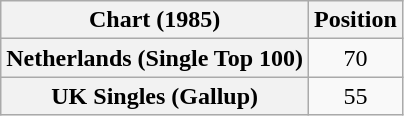<table class="wikitable sortable plainrowheaders" style="text-align:center">
<tr>
<th>Chart (1985)</th>
<th>Position</th>
</tr>
<tr>
<th scope="row">Netherlands (Single Top 100)</th>
<td>70</td>
</tr>
<tr>
<th scope="row">UK Singles (Gallup)</th>
<td>55</td>
</tr>
</table>
